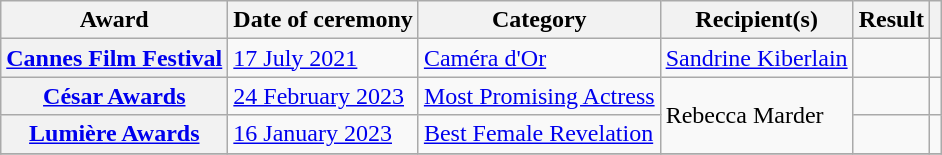<table class="wikitable sortable plainrowheaders">
<tr>
<th scope="col">Award</th>
<th scope="col">Date of ceremony</th>
<th scope="col">Category</th>
<th scope="col">Recipient(s)</th>
<th scope="col">Result</th>
<th scope="col" class="unsortable"></th>
</tr>
<tr>
<th scope="row"><a href='#'>Cannes Film Festival</a></th>
<td><a href='#'>17 July 2021</a></td>
<td><a href='#'>Caméra d'Or</a></td>
<td><a href='#'>Sandrine Kiberlain</a></td>
<td></td>
<td style="text-align:center;"></td>
</tr>
<tr>
<th scope="row"><a href='#'>César Awards</a></th>
<td><a href='#'>24 February 2023</a></td>
<td><a href='#'>Most Promising Actress</a></td>
<td rowspan="2">Rebecca Marder</td>
<td></td>
<td style="text-align:center;"></td>
</tr>
<tr>
<th scope="row"><a href='#'>Lumière Awards</a></th>
<td><a href='#'>16 January 2023</a></td>
<td><a href='#'>Best Female Revelation</a></td>
<td></td>
<td style="text-align:center;"></td>
</tr>
<tr>
</tr>
</table>
